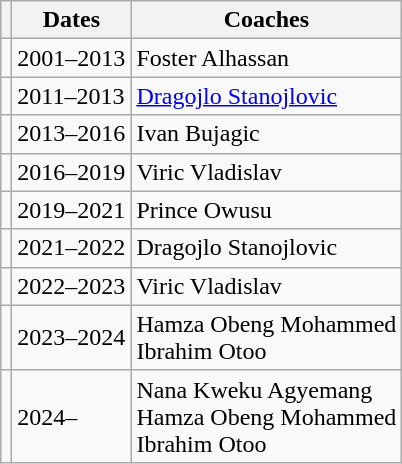<table class="wikitable">
<tr>
<th></th>
<th>Dates</th>
<th>Coaches</th>
</tr>
<tr>
<td></td>
<td>2001–2013</td>
<td>Foster Alhassan</td>
</tr>
<tr>
<td></td>
<td>2011–2013</td>
<td><a href='#'>Dragojlo Stanojlovic</a></td>
</tr>
<tr>
<td></td>
<td>2013–2016</td>
<td>Ivan Bujagic</td>
</tr>
<tr>
<td></td>
<td>2016–2019</td>
<td>Viric Vladislav</td>
</tr>
<tr>
<td></td>
<td>2019–2021</td>
<td>Prince Owusu</td>
</tr>
<tr>
<td></td>
<td>2021–2022</td>
<td>Dragojlo Stanojlovic</td>
</tr>
<tr>
<td></td>
<td>2022–2023</td>
<td>Viric Vladislav</td>
</tr>
<tr>
<td></td>
<td>2023–2024</td>
<td>Hamza Obeng Mohammed<br>Ibrahim Otoo</td>
</tr>
<tr>
<td></td>
<td>2024–</td>
<td>Nana Kweku Agyemang<br>Hamza Obeng Mohammed<br>Ibrahim Otoo</td>
</tr>
</table>
